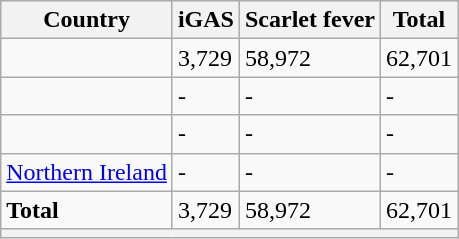<table class="wikitable sortable">
<tr>
<th>Country</th>
<th>iGAS</th>
<th>Scarlet fever</th>
<th>Total</th>
</tr>
<tr>
<td></td>
<td>3,729</td>
<td>58,972</td>
<td>62,701</td>
</tr>
<tr>
<td></td>
<td>-</td>
<td>-</td>
<td>-</td>
</tr>
<tr>
<td></td>
<td>-</td>
<td>-</td>
<td>-</td>
</tr>
<tr>
<td><a href='#'>Northern Ireland</a></td>
<td>-</td>
<td>-</td>
<td>-</td>
</tr>
<tr>
<td> <strong>Total</strong></td>
<td>3,729</td>
<td>58,972</td>
<td>62,701</td>
</tr>
<tr>
<th colspan="4" style="text-align:center; font-size:8pt;"></th>
</tr>
</table>
